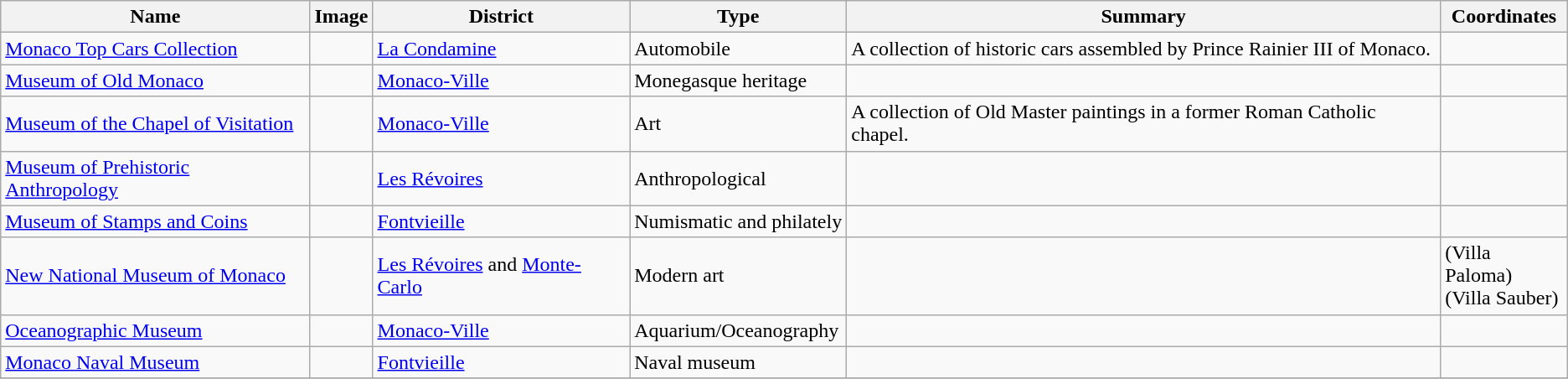<table class="wikitable sortable">
<tr>
<th>Name</th>
<th>Image</th>
<th>District</th>
<th>Type</th>
<th>Summary</th>
<th>Coordinates</th>
</tr>
<tr>
<td><a href='#'>Monaco Top Cars Collection</a></td>
<td></td>
<td><a href='#'>La Condamine</a></td>
<td>Automobile</td>
<td>A collection of historic cars assembled by Prince Rainier III of Monaco.</td>
<td></td>
</tr>
<tr>
<td><a href='#'>Museum of Old Monaco</a></td>
<td></td>
<td><a href='#'>Monaco-Ville</a></td>
<td>Monegasque heritage</td>
<td></td>
<td></td>
</tr>
<tr>
<td><a href='#'>Museum of the Chapel of Visitation</a></td>
<td></td>
<td><a href='#'>Monaco-Ville</a></td>
<td>Art</td>
<td>A collection of Old Master paintings in a former Roman Catholic chapel.</td>
<td></td>
</tr>
<tr>
<td><a href='#'>Museum of Prehistoric Anthropology</a></td>
<td></td>
<td><a href='#'>Les Révoires</a></td>
<td>Anthropological</td>
<td></td>
<td></td>
</tr>
<tr>
<td><a href='#'>Museum of Stamps and Coins</a></td>
<td></td>
<td><a href='#'>Fontvieille</a></td>
<td>Numismatic and philately</td>
<td></td>
<td></td>
</tr>
<tr>
<td><a href='#'>New National Museum of Monaco</a></td>
<td></td>
<td><a href='#'>Les Révoires</a> and <a href='#'>Monte-Carlo</a></td>
<td>Modern art</td>
<td></td>
<td> (Villa Paloma)<br> (Villa Sauber)</td>
</tr>
<tr>
<td><a href='#'>Oceanographic Museum</a></td>
<td></td>
<td><a href='#'>Monaco-Ville</a></td>
<td>Aquarium/Oceanography</td>
<td></td>
<td></td>
</tr>
<tr>
<td><a href='#'>Monaco Naval Museum</a></td>
<td></td>
<td><a href='#'>Fontvieille</a></td>
<td>Naval museum</td>
<td></td>
<td></td>
</tr>
<tr>
</tr>
</table>
